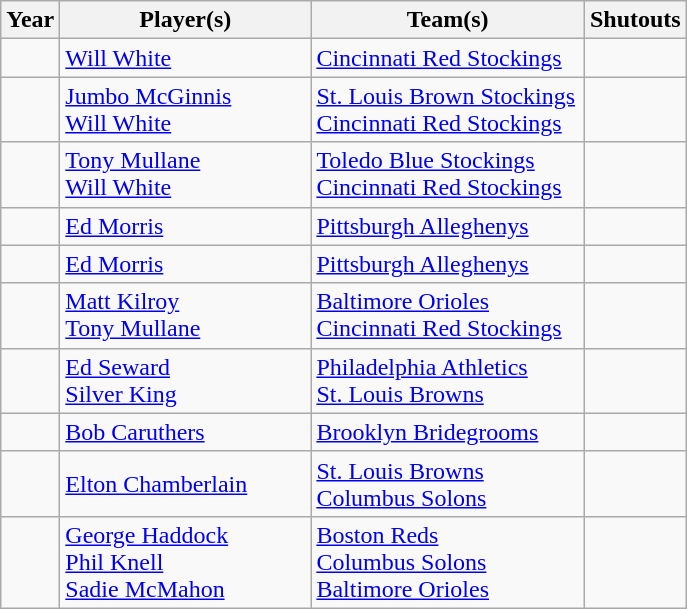<table class="wikitable sortable">
<tr>
<th>Year</th>
<th>Player(s)</th>
<th>Team(s)</th>
<th>Shutouts</th>
</tr>
<tr>
<td></td>
<td width = "160px"><a href='#'>Will White</a></td>
<td width = "175px"><a href='#'>Cincinnati Red Stockings</a></td>
<td></td>
</tr>
<tr>
<td></td>
<td><a href='#'>Jumbo McGinnis</a><br><a href='#'>Will White</a></td>
<td><a href='#'>St. Louis Brown Stockings</a><br><a href='#'>Cincinnati Red Stockings</a></td>
<td></td>
</tr>
<tr>
<td></td>
<td><a href='#'>Tony Mullane</a><br><a href='#'>Will White</a></td>
<td><a href='#'>Toledo Blue Stockings</a><br><a href='#'>Cincinnati Red Stockings</a></td>
<td></td>
</tr>
<tr>
<td></td>
<td><a href='#'>Ed Morris</a></td>
<td><a href='#'>Pittsburgh Alleghenys</a></td>
<td></td>
</tr>
<tr>
<td></td>
<td><a href='#'>Ed Morris</a></td>
<td><a href='#'>Pittsburgh Alleghenys</a></td>
<td></td>
</tr>
<tr>
<td></td>
<td><a href='#'>Matt Kilroy</a><br><a href='#'>Tony Mullane</a></td>
<td><a href='#'>Baltimore Orioles</a><br><a href='#'>Cincinnati Red Stockings</a></td>
<td></td>
</tr>
<tr>
<td></td>
<td><a href='#'>Ed Seward</a><br><a href='#'>Silver King</a></td>
<td><a href='#'>Philadelphia Athletics</a><br><a href='#'>St. Louis Browns</a></td>
<td></td>
</tr>
<tr>
<td></td>
<td><a href='#'>Bob Caruthers</a></td>
<td><a href='#'>Brooklyn Bridegrooms</a></td>
<td></td>
</tr>
<tr>
<td></td>
<td><a href='#'>Elton Chamberlain</a></td>
<td><a href='#'>St. Louis Browns</a><br><a href='#'>Columbus Solons</a></td>
<td></td>
</tr>
<tr>
<td></td>
<td><a href='#'>George Haddock</a><br><a href='#'>Phil Knell</a><br><a href='#'>Sadie McMahon</a></td>
<td><a href='#'>Boston Reds</a><br><a href='#'>Columbus Solons</a><br><a href='#'>Baltimore Orioles</a></td>
<td></td>
</tr>
</table>
